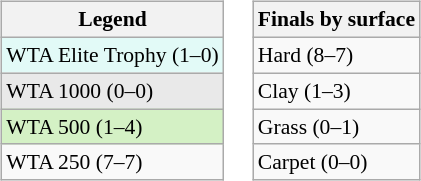<table>
<tr valign=top>
<td><br><table class=wikitable style="font-size:90%">
<tr>
<th>Legend</th>
</tr>
<tr>
<td style="background:#e2faf7;">WTA Elite Trophy (1–0)</td>
</tr>
<tr>
<td style="background:#e9e9e9;">WTA 1000 (0–0)</td>
</tr>
<tr>
<td style="background:#d4f1c5;">WTA 500 (1–4)</td>
</tr>
<tr>
<td>WTA 250 (7–7)</td>
</tr>
</table>
</td>
<td><br><table class=wikitable style="font-size:90%">
<tr>
<th>Finals by surface</th>
</tr>
<tr>
<td>Hard (8–7)</td>
</tr>
<tr>
<td>Clay (1–3)</td>
</tr>
<tr>
<td>Grass (0–1)</td>
</tr>
<tr>
<td>Carpet (0–0)</td>
</tr>
</table>
</td>
</tr>
</table>
